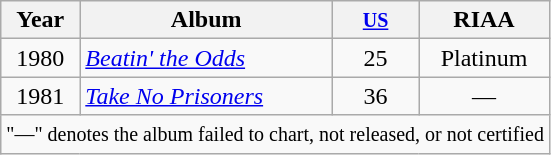<table class="wikitable" style="text-align:center;">
<tr>
<th>Year</th>
<th>Album</th>
<th style="width:50px;"><small><a href='#'>US</a></small></th>
<th>RIAA</th>
</tr>
<tr>
<td>1980</td>
<td style="text-align:left;"><em><a href='#'>Beatin' the Odds</a></em></td>
<td>25</td>
<td>Platinum</td>
</tr>
<tr>
<td>1981</td>
<td style="text-align:left;"><em><a href='#'>Take No Prisoners</a></em></td>
<td>36</td>
<td>—</td>
</tr>
<tr>
<td style="text-align:center;" colspan="4"><small>"—" denotes the album failed to chart, not released, or not certified</small></td>
</tr>
</table>
